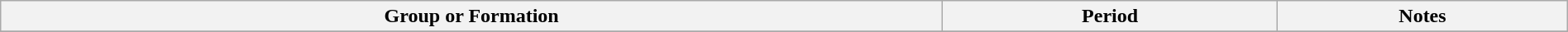<table class="wikitable sortable" style="width: 100%;">
<tr>
<th>Group or Formation</th>
<th>Period</th>
<th class="unsortable">Notes</th>
</tr>
<tr>
</tr>
</table>
